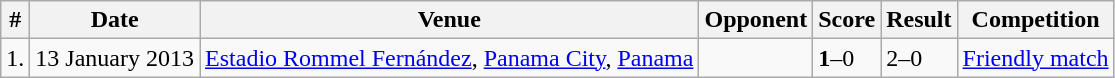<table class="wikitable">
<tr>
<th>#</th>
<th>Date</th>
<th>Venue</th>
<th>Opponent</th>
<th>Score</th>
<th>Result</th>
<th>Competition</th>
</tr>
<tr>
<td>1.</td>
<td>13 January 2013</td>
<td><a href='#'>Estadio Rommel Fernández</a>, <a href='#'>Panama City</a>, <a href='#'>Panama</a></td>
<td></td>
<td><strong>1</strong>–0</td>
<td>2–0</td>
<td><a href='#'>Friendly match</a></td>
</tr>
</table>
